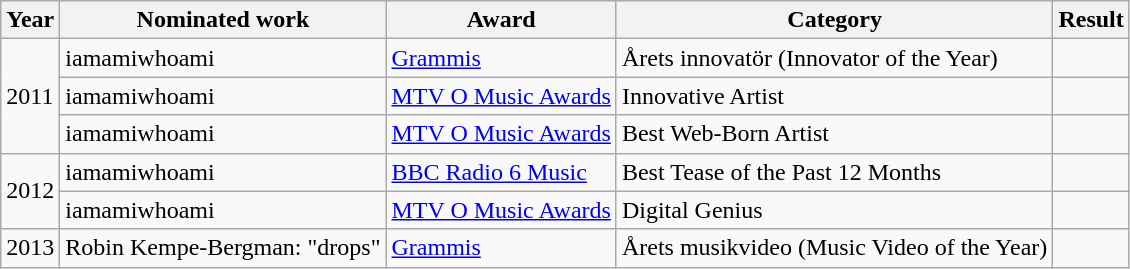<table class="wikitable">
<tr>
<th>Year</th>
<th>Nominated work</th>
<th>Award</th>
<th>Category</th>
<th>Result</th>
</tr>
<tr>
<td rowspan="3">2011</td>
<td>iamamiwhoami</td>
<td><a href='#'>Grammis</a></td>
<td>Årets innovatör (Innovator of the Year)</td>
<td></td>
</tr>
<tr>
<td>iamamiwhoami</td>
<td><a href='#'>MTV O Music Awards</a></td>
<td>Innovative Artist</td>
<td></td>
</tr>
<tr>
<td>iamamiwhoami</td>
<td><a href='#'>MTV O Music Awards</a></td>
<td>Best Web-Born Artist</td>
<td></td>
</tr>
<tr>
<td rowspan="2">2012</td>
<td>iamamiwhoami</td>
<td><a href='#'>BBC Radio 6 Music</a></td>
<td>Best Tease of the Past 12 Months</td>
<td></td>
</tr>
<tr>
<td>iamamiwhoami</td>
<td><a href='#'>MTV O Music Awards</a></td>
<td>Digital Genius</td>
<td></td>
</tr>
<tr>
<td>2013</td>
<td>Robin Kempe-Bergman: "drops"</td>
<td><a href='#'>Grammis</a></td>
<td>Årets musikvideo (Music Video of the Year)</td>
<td></td>
</tr>
</table>
